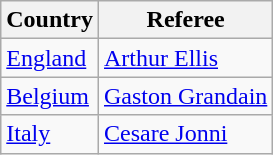<table class="wikitable">
<tr>
<th>Country</th>
<th>Referee</th>
</tr>
<tr>
<td> <a href='#'>England</a></td>
<td><a href='#'>Arthur Ellis</a></td>
</tr>
<tr>
<td> <a href='#'>Belgium</a></td>
<td><a href='#'>Gaston Grandain</a></td>
</tr>
<tr>
<td> <a href='#'>Italy</a></td>
<td><a href='#'>Cesare Jonni</a></td>
</tr>
</table>
